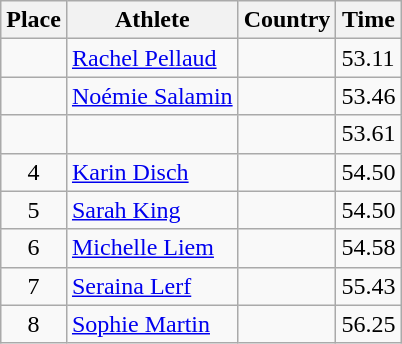<table class="wikitable">
<tr>
<th>Place</th>
<th>Athlete</th>
<th>Country</th>
<th>Time</th>
</tr>
<tr>
<td align=center></td>
<td><a href='#'>Rachel Pellaud</a></td>
<td></td>
<td>53.11</td>
</tr>
<tr>
<td align=center></td>
<td><a href='#'>Noémie Salamin</a></td>
<td></td>
<td>53.46</td>
</tr>
<tr>
<td align=center></td>
<td></td>
<td></td>
<td>53.61</td>
</tr>
<tr>
<td align=center>4</td>
<td><a href='#'>Karin Disch</a></td>
<td></td>
<td>54.50</td>
</tr>
<tr>
<td align=center>5</td>
<td><a href='#'>Sarah King</a></td>
<td></td>
<td>54.50</td>
</tr>
<tr>
<td align=center>6</td>
<td><a href='#'>Michelle Liem</a></td>
<td></td>
<td>54.58</td>
</tr>
<tr>
<td align=center>7</td>
<td><a href='#'>Seraina Lerf</a></td>
<td></td>
<td>55.43</td>
</tr>
<tr>
<td align=center>8</td>
<td><a href='#'>Sophie Martin</a></td>
<td></td>
<td>56.25</td>
</tr>
</table>
